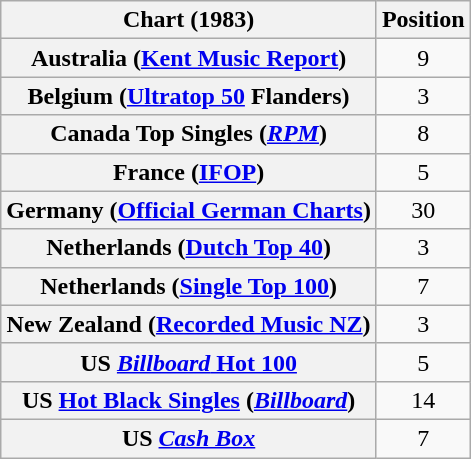<table class="wikitable sortable plainrowheaders" style="text-align:center">
<tr>
<th scope="col">Chart (1983)</th>
<th scope="col">Position</th>
</tr>
<tr>
<th scope="row">Australia (<a href='#'>Kent Music Report</a>)</th>
<td>9</td>
</tr>
<tr>
<th scope="row">Belgium (<a href='#'>Ultratop 50</a> Flanders)</th>
<td>3</td>
</tr>
<tr>
<th scope="row">Canada Top Singles (<em><a href='#'>RPM</a></em>)</th>
<td>8</td>
</tr>
<tr>
<th scope="row">France (<a href='#'>IFOP</a>)</th>
<td>5</td>
</tr>
<tr>
<th scope="row">Germany (<a href='#'>Official German Charts</a>)</th>
<td>30</td>
</tr>
<tr>
<th scope="row">Netherlands (<a href='#'>Dutch Top 40</a>)</th>
<td>3</td>
</tr>
<tr>
<th scope="row">Netherlands (<a href='#'>Single Top 100</a>)</th>
<td>7</td>
</tr>
<tr>
<th scope="row">New Zealand (<a href='#'>Recorded Music NZ</a>)</th>
<td>3</td>
</tr>
<tr>
<th scope="row">US <a href='#'><em>Billboard</em> Hot 100</a></th>
<td>5</td>
</tr>
<tr>
<th scope="row">US <a href='#'>Hot Black Singles</a> (<em><a href='#'>Billboard</a></em>)</th>
<td>14</td>
</tr>
<tr>
<th scope="row">US <em><a href='#'>Cash Box</a></em></th>
<td>7</td>
</tr>
</table>
